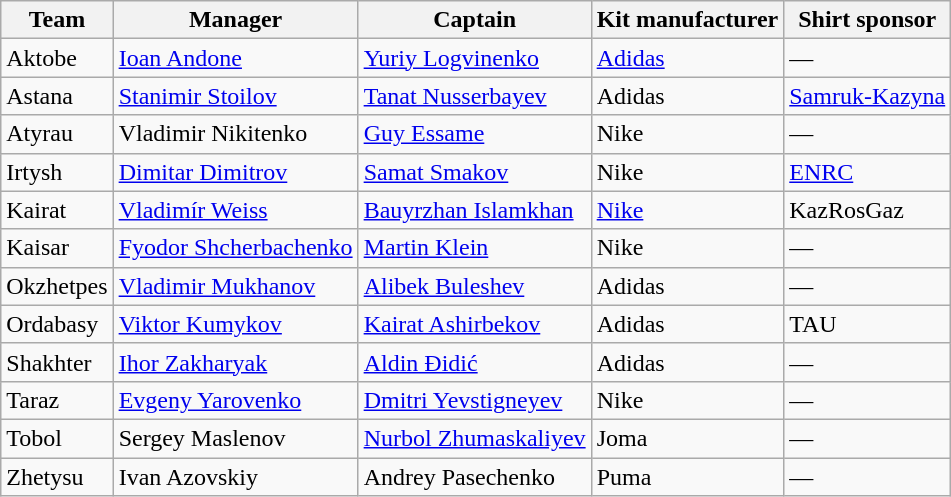<table class="wikitable sortable" style="text-align: left;">
<tr>
<th>Team</th>
<th>Manager</th>
<th>Captain</th>
<th>Kit manufacturer</th>
<th>Shirt sponsor</th>
</tr>
<tr>
<td>Aktobe</td>
<td> <a href='#'>Ioan Andone</a></td>
<td> <a href='#'>Yuriy Logvinenko</a></td>
<td><a href='#'>Adidas</a></td>
<td>—</td>
</tr>
<tr>
<td>Astana</td>
<td> <a href='#'>Stanimir Stoilov</a></td>
<td> <a href='#'>Tanat Nusserbayev</a></td>
<td>Adidas</td>
<td><a href='#'>Samruk-Kazyna</a></td>
</tr>
<tr>
<td>Atyrau</td>
<td> Vladimir Nikitenko</td>
<td> <a href='#'>Guy Essame</a></td>
<td>Nike</td>
<td>—</td>
</tr>
<tr>
<td>Irtysh</td>
<td> <a href='#'>Dimitar Dimitrov</a></td>
<td> <a href='#'>Samat Smakov</a></td>
<td>Nike</td>
<td><a href='#'>ENRC</a></td>
</tr>
<tr>
<td>Kairat</td>
<td> <a href='#'>Vladimír Weiss</a></td>
<td> <a href='#'>Bauyrzhan Islamkhan</a></td>
<td><a href='#'>Nike</a></td>
<td>KazRosGaz</td>
</tr>
<tr>
<td>Kaisar</td>
<td> <a href='#'>Fyodor Shcherbachenko</a></td>
<td> <a href='#'>Martin Klein</a></td>
<td>Nike</td>
<td>—</td>
</tr>
<tr>
<td>Okzhetpes</td>
<td> <a href='#'>Vladimir Mukhanov</a></td>
<td> <a href='#'>Alibek Buleshev</a></td>
<td>Adidas</td>
<td>—</td>
</tr>
<tr>
<td>Ordabasy</td>
<td> <a href='#'>Viktor Kumykov</a></td>
<td> <a href='#'>Kairat Ashirbekov</a></td>
<td>Adidas</td>
<td>TAU</td>
</tr>
<tr>
<td>Shakhter</td>
<td> <a href='#'>Ihor Zakharyak</a></td>
<td> <a href='#'>Aldin Đidić</a></td>
<td>Adidas</td>
<td>—</td>
</tr>
<tr>
<td>Taraz</td>
<td> <a href='#'>Evgeny Yarovenko</a></td>
<td> <a href='#'>Dmitri Yevstigneyev</a></td>
<td>Nike</td>
<td>—</td>
</tr>
<tr>
<td>Tobol</td>
<td> Sergey Maslenov</td>
<td> <a href='#'>Nurbol Zhumaskaliyev</a></td>
<td>Joma</td>
<td>—</td>
</tr>
<tr>
<td>Zhetysu</td>
<td> Ivan Azovskiy</td>
<td> Andrey Pasechenko</td>
<td>Puma</td>
<td>—</td>
</tr>
</table>
